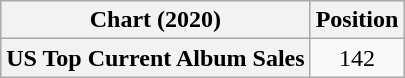<table class="wikitable plainrowheaders" style="text-align:center">
<tr>
<th scope="col">Chart (2020)</th>
<th scope="col">Position</th>
</tr>
<tr>
<th scope="row">US Top Current Album Sales</th>
<td>142</td>
</tr>
</table>
